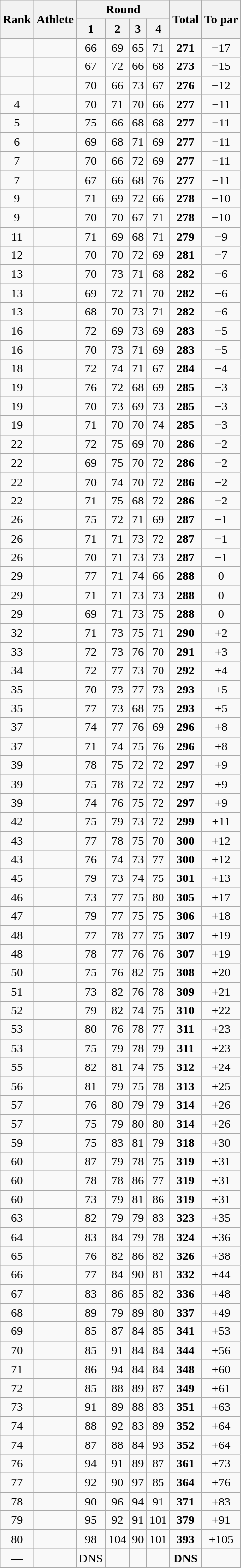<table class=wikitable style="text-align:center">
<tr>
<th rowspan="2">Rank</th>
<th rowspan="2">Athlete</th>
<th colspan="4">Round</th>
<th rowspan="2">Total</th>
<th rowspan="2">To par</th>
</tr>
<tr>
<th>1</th>
<th>2</th>
<th>3</th>
<th>4</th>
</tr>
<tr>
<td></td>
<td align=left></td>
<td>66</td>
<td>69</td>
<td>65</td>
<td>71</td>
<td><strong>271</strong></td>
<td>−17</td>
</tr>
<tr>
<td></td>
<td align=left></td>
<td>67</td>
<td>72</td>
<td>66</td>
<td>68</td>
<td><strong>273</strong></td>
<td>−15</td>
</tr>
<tr>
<td></td>
<td align=left></td>
<td>70</td>
<td>66</td>
<td>73</td>
<td>67</td>
<td><strong>276</strong></td>
<td>−12</td>
</tr>
<tr>
<td>4</td>
<td align=left></td>
<td>70</td>
<td>71</td>
<td>70</td>
<td>66</td>
<td><strong>277</strong></td>
<td>−11</td>
</tr>
<tr>
<td>5</td>
<td align=left></td>
<td>75</td>
<td>66</td>
<td>68</td>
<td>68</td>
<td><strong>277</strong></td>
<td>−11</td>
</tr>
<tr>
<td>6</td>
<td align=left></td>
<td>69</td>
<td>68</td>
<td>71</td>
<td>69</td>
<td><strong>277</strong></td>
<td>−11</td>
</tr>
<tr>
<td>7</td>
<td align=left></td>
<td>70</td>
<td>66</td>
<td>72</td>
<td>69</td>
<td><strong>277</strong></td>
<td>−11</td>
</tr>
<tr>
<td>7</td>
<td align=left></td>
<td>67</td>
<td>66</td>
<td>68</td>
<td>76</td>
<td><strong>277</strong></td>
<td>−11</td>
</tr>
<tr>
<td>9</td>
<td align=left></td>
<td>71</td>
<td>69</td>
<td>72</td>
<td>66</td>
<td><strong>278</strong></td>
<td>−10</td>
</tr>
<tr>
<td>9</td>
<td align=left></td>
<td>70</td>
<td>70</td>
<td>67</td>
<td>71</td>
<td><strong>278</strong></td>
<td>−10</td>
</tr>
<tr>
<td>11</td>
<td align=left></td>
<td>71</td>
<td>69</td>
<td>68</td>
<td>71</td>
<td><strong>279</strong></td>
<td>−9</td>
</tr>
<tr>
<td>12</td>
<td align=left></td>
<td>70</td>
<td>70</td>
<td>72</td>
<td>69</td>
<td><strong>281</strong></td>
<td>−7</td>
</tr>
<tr>
<td>13</td>
<td align=left></td>
<td>70</td>
<td>73</td>
<td>71</td>
<td>68</td>
<td><strong>282</strong></td>
<td>−6</td>
</tr>
<tr>
<td>13</td>
<td align=left></td>
<td>69</td>
<td>72</td>
<td>71</td>
<td>70</td>
<td><strong>282</strong></td>
<td>−6</td>
</tr>
<tr>
<td>13</td>
<td align=left></td>
<td>68</td>
<td>70</td>
<td>73</td>
<td>71</td>
<td><strong>282</strong></td>
<td>−6</td>
</tr>
<tr>
<td>16</td>
<td align=left></td>
<td>72</td>
<td>69</td>
<td>73</td>
<td>69</td>
<td><strong>283</strong></td>
<td>−5</td>
</tr>
<tr>
<td>16</td>
<td align=left></td>
<td>70</td>
<td>73</td>
<td>71</td>
<td>69</td>
<td><strong>283</strong></td>
<td>−5</td>
</tr>
<tr>
<td>18</td>
<td align=left></td>
<td>72</td>
<td>74</td>
<td>71</td>
<td>67</td>
<td><strong>284</strong></td>
<td>−4</td>
</tr>
<tr>
<td>19</td>
<td align=left></td>
<td>76</td>
<td>72</td>
<td>68</td>
<td>69</td>
<td><strong>285</strong></td>
<td>−3</td>
</tr>
<tr>
<td>19</td>
<td align=left></td>
<td>70</td>
<td>73</td>
<td>69</td>
<td>73</td>
<td><strong>285</strong></td>
<td>−3</td>
</tr>
<tr>
<td>19</td>
<td align=left></td>
<td>71</td>
<td>70</td>
<td>70</td>
<td>74</td>
<td><strong>285</strong></td>
<td>−3</td>
</tr>
<tr>
<td>22</td>
<td align=left></td>
<td>72</td>
<td>75</td>
<td>69</td>
<td>70</td>
<td><strong>286</strong></td>
<td>−2</td>
</tr>
<tr>
<td>22</td>
<td align=left></td>
<td>69</td>
<td>75</td>
<td>70</td>
<td>72</td>
<td><strong>286</strong></td>
<td>−2</td>
</tr>
<tr>
<td>22</td>
<td align=left></td>
<td>70</td>
<td>74</td>
<td>70</td>
<td>72</td>
<td><strong>286</strong></td>
<td>−2</td>
</tr>
<tr>
<td>22</td>
<td align=left></td>
<td>71</td>
<td>75</td>
<td>68</td>
<td>72</td>
<td><strong>286</strong></td>
<td>−2</td>
</tr>
<tr>
<td>26</td>
<td align=left></td>
<td>75</td>
<td>72</td>
<td>71</td>
<td>69</td>
<td><strong>287</strong></td>
<td>−1</td>
</tr>
<tr>
<td>26</td>
<td align=left></td>
<td>71</td>
<td>71</td>
<td>73</td>
<td>72</td>
<td><strong>287</strong></td>
<td>−1</td>
</tr>
<tr>
<td>26</td>
<td align=left></td>
<td>70</td>
<td>71</td>
<td>73</td>
<td>73</td>
<td><strong>287</strong></td>
<td>−1</td>
</tr>
<tr>
<td>29</td>
<td align=left></td>
<td>77</td>
<td>71</td>
<td>74</td>
<td>66</td>
<td><strong>288</strong></td>
<td>0</td>
</tr>
<tr>
<td>29</td>
<td align=left></td>
<td>71</td>
<td>71</td>
<td>73</td>
<td>73</td>
<td><strong>288</strong></td>
<td>0</td>
</tr>
<tr>
<td>29</td>
<td align=left></td>
<td>69</td>
<td>71</td>
<td>73</td>
<td>75</td>
<td><strong>288</strong></td>
<td>0</td>
</tr>
<tr>
<td>32</td>
<td align=left></td>
<td>71</td>
<td>73</td>
<td>75</td>
<td>71</td>
<td><strong>290</strong></td>
<td>+2</td>
</tr>
<tr>
<td>33</td>
<td align=left></td>
<td>72</td>
<td>73</td>
<td>76</td>
<td>70</td>
<td><strong>291</strong></td>
<td>+3</td>
</tr>
<tr>
<td>34</td>
<td align=left></td>
<td>72</td>
<td>77</td>
<td>73</td>
<td>70</td>
<td><strong>292</strong></td>
<td>+4</td>
</tr>
<tr>
<td>35</td>
<td align=left></td>
<td>70</td>
<td>73</td>
<td>77</td>
<td>73</td>
<td><strong>293</strong></td>
<td>+5</td>
</tr>
<tr>
<td>35</td>
<td align=left></td>
<td>77</td>
<td>73</td>
<td>68</td>
<td>75</td>
<td><strong>293</strong></td>
<td>+5</td>
</tr>
<tr>
<td>37</td>
<td align=left></td>
<td>74</td>
<td>77</td>
<td>76</td>
<td>69</td>
<td><strong>296</strong></td>
<td>+8</td>
</tr>
<tr>
<td>37</td>
<td align=left></td>
<td>71</td>
<td>74</td>
<td>75</td>
<td>76</td>
<td><strong>296</strong></td>
<td>+8</td>
</tr>
<tr>
<td>39</td>
<td align=left></td>
<td>78</td>
<td>75</td>
<td>72</td>
<td>72</td>
<td><strong>297</strong></td>
<td>+9</td>
</tr>
<tr>
<td>39</td>
<td align=left></td>
<td>75</td>
<td>78</td>
<td>72</td>
<td>72</td>
<td><strong>297</strong></td>
<td>+9</td>
</tr>
<tr>
<td>39</td>
<td align=left></td>
<td>74</td>
<td>76</td>
<td>75</td>
<td>72</td>
<td><strong>297</strong></td>
<td>+9</td>
</tr>
<tr>
<td>42</td>
<td align=left></td>
<td>75</td>
<td>79</td>
<td>73</td>
<td>72</td>
<td><strong>299</strong></td>
<td>+11</td>
</tr>
<tr>
<td>43</td>
<td align=left></td>
<td>77</td>
<td>78</td>
<td>75</td>
<td>70</td>
<td><strong>300</strong></td>
<td>+12</td>
</tr>
<tr>
<td>43</td>
<td align=left></td>
<td>76</td>
<td>74</td>
<td>73</td>
<td>77</td>
<td><strong>300</strong></td>
<td>+12</td>
</tr>
<tr>
<td>45</td>
<td align=left></td>
<td>79</td>
<td>73</td>
<td>74</td>
<td>75</td>
<td><strong>301</strong></td>
<td>+13</td>
</tr>
<tr>
<td>46</td>
<td align=left></td>
<td>73</td>
<td>77</td>
<td>75</td>
<td>80</td>
<td><strong>305</strong></td>
<td>+17</td>
</tr>
<tr>
<td>47</td>
<td align=left></td>
<td>79</td>
<td>77</td>
<td>75</td>
<td>75</td>
<td><strong>306</strong></td>
<td>+18</td>
</tr>
<tr>
<td>48</td>
<td align=left></td>
<td>77</td>
<td>78</td>
<td>77</td>
<td>75</td>
<td><strong>307</strong></td>
<td>+19</td>
</tr>
<tr>
<td>48</td>
<td align=left></td>
<td>78</td>
<td>77</td>
<td>76</td>
<td>76</td>
<td><strong>307</strong></td>
<td>+19</td>
</tr>
<tr>
<td>50</td>
<td align=left></td>
<td>75</td>
<td>76</td>
<td>82</td>
<td>75</td>
<td><strong>308</strong></td>
<td>+20</td>
</tr>
<tr>
<td>51</td>
<td align=left></td>
<td>73</td>
<td>82</td>
<td>76</td>
<td>78</td>
<td><strong>309</strong></td>
<td>+21</td>
</tr>
<tr>
<td>52</td>
<td align=left></td>
<td>79</td>
<td>82</td>
<td>74</td>
<td>75</td>
<td><strong>310</strong></td>
<td>+22</td>
</tr>
<tr>
<td>53</td>
<td align=left></td>
<td>80</td>
<td>76</td>
<td>78</td>
<td>77</td>
<td><strong>311</strong></td>
<td>+23</td>
</tr>
<tr>
<td>53</td>
<td align=left></td>
<td>75</td>
<td>79</td>
<td>78</td>
<td>79</td>
<td><strong>311</strong></td>
<td>+23</td>
</tr>
<tr>
<td>55</td>
<td align=left></td>
<td>82</td>
<td>81</td>
<td>74</td>
<td>75</td>
<td><strong>312</strong></td>
<td>+24</td>
</tr>
<tr>
<td>56</td>
<td align=left></td>
<td>81</td>
<td>79</td>
<td>75</td>
<td>78</td>
<td><strong>313</strong></td>
<td>+25</td>
</tr>
<tr>
<td>57</td>
<td align=left></td>
<td>76</td>
<td>80</td>
<td>79</td>
<td>79</td>
<td><strong>314</strong></td>
<td>+26</td>
</tr>
<tr>
<td>57</td>
<td align=left></td>
<td>75</td>
<td>79</td>
<td>80</td>
<td>80</td>
<td><strong>314</strong></td>
<td>+26</td>
</tr>
<tr>
<td>59</td>
<td align=left></td>
<td>75</td>
<td>83</td>
<td>81</td>
<td>79</td>
<td><strong>318</strong></td>
<td>+30</td>
</tr>
<tr>
<td>60</td>
<td align=left></td>
<td>87</td>
<td>79</td>
<td>78</td>
<td>75</td>
<td><strong>319</strong></td>
<td>+31</td>
</tr>
<tr>
<td>60</td>
<td align=left></td>
<td>78</td>
<td>78</td>
<td>86</td>
<td>77</td>
<td><strong>319</strong></td>
<td>+31</td>
</tr>
<tr>
<td>60</td>
<td align=left></td>
<td>73</td>
<td>79</td>
<td>81</td>
<td>86</td>
<td><strong>319</strong></td>
<td>+31</td>
</tr>
<tr>
<td>63</td>
<td align=left></td>
<td>82</td>
<td>79</td>
<td>79</td>
<td>83</td>
<td><strong>323</strong></td>
<td>+35</td>
</tr>
<tr>
<td>64</td>
<td align=left></td>
<td>83</td>
<td>84</td>
<td>79</td>
<td>78</td>
<td><strong>324</strong></td>
<td>+36</td>
</tr>
<tr>
<td>65</td>
<td align=left></td>
<td>76</td>
<td>82</td>
<td>86</td>
<td>82</td>
<td><strong>326</strong></td>
<td>+38</td>
</tr>
<tr>
<td>66</td>
<td align=left></td>
<td>77</td>
<td>84</td>
<td>90</td>
<td>81</td>
<td><strong>332</strong></td>
<td>+44</td>
</tr>
<tr>
<td>67</td>
<td align=left></td>
<td>83</td>
<td>86</td>
<td>85</td>
<td>82</td>
<td><strong>336</strong></td>
<td>+48</td>
</tr>
<tr>
<td>68</td>
<td align=left></td>
<td>89</td>
<td>79</td>
<td>89</td>
<td>80</td>
<td><strong>337</strong></td>
<td>+49</td>
</tr>
<tr>
<td>69</td>
<td align=left></td>
<td>85</td>
<td>87</td>
<td>84</td>
<td>85</td>
<td><strong>341</strong></td>
<td>+53</td>
</tr>
<tr>
<td>70</td>
<td align=left></td>
<td>85</td>
<td>91</td>
<td>84</td>
<td>84</td>
<td><strong>344</strong></td>
<td>+56</td>
</tr>
<tr>
<td>71</td>
<td align=left></td>
<td>86</td>
<td>94</td>
<td>84</td>
<td>84</td>
<td><strong>348</strong></td>
<td>+60</td>
</tr>
<tr>
<td>72</td>
<td align=left></td>
<td>85</td>
<td>88</td>
<td>89</td>
<td>87</td>
<td><strong>349</strong></td>
<td>+61</td>
</tr>
<tr>
<td>73</td>
<td align=left></td>
<td>91</td>
<td>89</td>
<td>88</td>
<td>83</td>
<td><strong>351</strong></td>
<td>+63</td>
</tr>
<tr>
<td>74</td>
<td align=left></td>
<td>88</td>
<td>92</td>
<td>83</td>
<td>89</td>
<td><strong>352</strong></td>
<td>+64</td>
</tr>
<tr>
<td>74</td>
<td align=left></td>
<td>87</td>
<td>88</td>
<td>84</td>
<td>93</td>
<td><strong>352</strong></td>
<td>+64</td>
</tr>
<tr>
<td>76</td>
<td align=left></td>
<td>94</td>
<td>91</td>
<td>89</td>
<td>87</td>
<td><strong>361</strong></td>
<td>+73</td>
</tr>
<tr>
<td>77</td>
<td align=left></td>
<td>92</td>
<td>90</td>
<td>97</td>
<td>85</td>
<td><strong>364</strong></td>
<td>+76</td>
</tr>
<tr>
<td>78</td>
<td align=left></td>
<td>90</td>
<td>96</td>
<td>94</td>
<td>91</td>
<td><strong>371</strong></td>
<td>+83</td>
</tr>
<tr>
<td>79</td>
<td align=left></td>
<td>95</td>
<td>92</td>
<td>91</td>
<td>101</td>
<td><strong>379</strong></td>
<td>+91</td>
</tr>
<tr>
<td>80</td>
<td align=left></td>
<td>98</td>
<td>104</td>
<td>90</td>
<td>101</td>
<td><strong>393</strong></td>
<td>+105</td>
</tr>
<tr>
<td>—</td>
<td align=left></td>
<td>DNS</td>
<td></td>
<td></td>
<td></td>
<td><strong>DNS</strong></td>
<td></td>
</tr>
</table>
